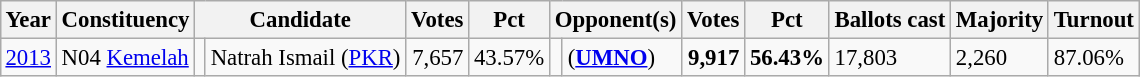<table class="wikitable" style="margin:0.5em ; font-size:95%">
<tr>
<th>Year</th>
<th>Constituency</th>
<th colspan=2>Candidate</th>
<th>Votes</th>
<th>Pct</th>
<th colspan=2>Opponent(s)</th>
<th>Votes</th>
<th>Pct</th>
<th>Ballots cast</th>
<th>Majority</th>
<th>Turnout</th>
</tr>
<tr>
<td><a href='#'>2013</a></td>
<td>N04 <a href='#'>Kemelah</a></td>
<td></td>
<td>Natrah Ismail (<a href='#'>PKR</a>)</td>
<td align="right">7,657</td>
<td>43.57%</td>
<td></td>
<td> (<a href='#'><strong>UMNO</strong></a>)</td>
<td align="right"><strong>9,917</strong></td>
<td><strong>56.43%</strong></td>
<td>17,803</td>
<td>2,260</td>
<td>87.06%</td>
</tr>
</table>
